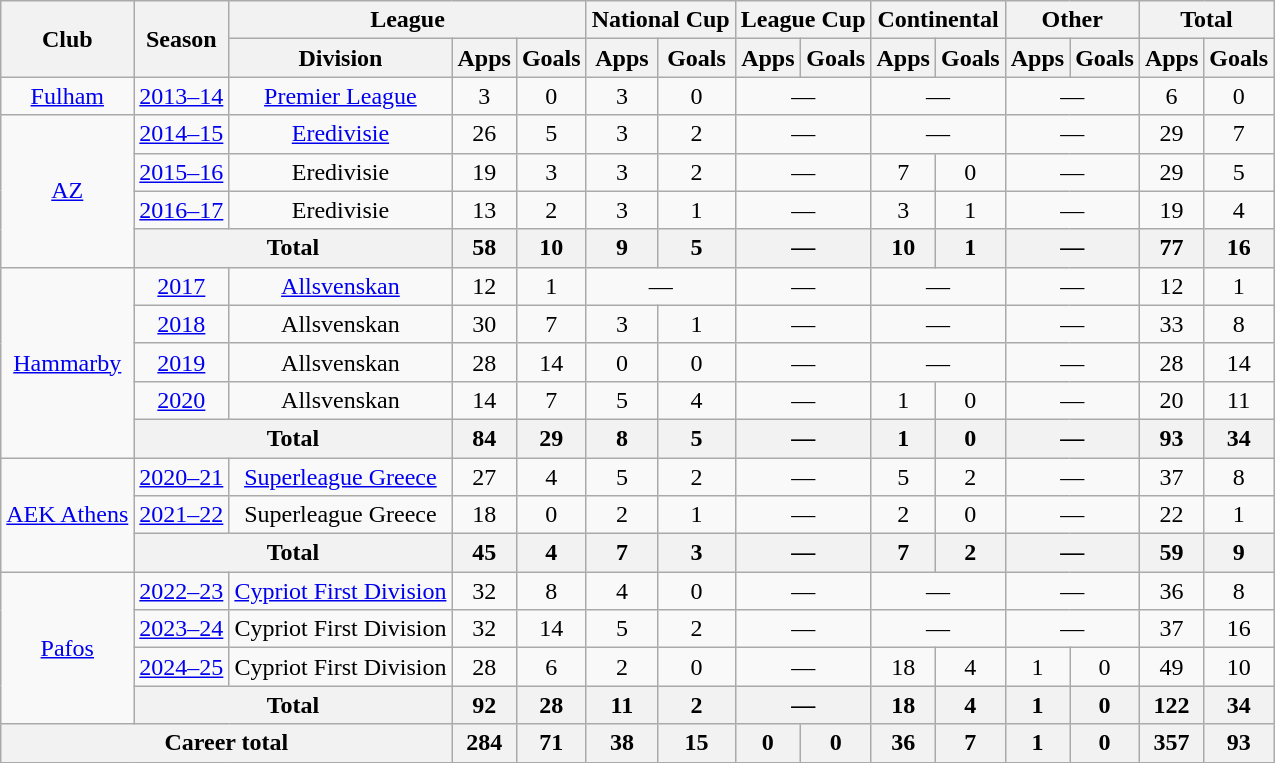<table class="wikitable" style="text-align: center;">
<tr>
<th rowspan=2>Club</th>
<th rowspan=2>Season</th>
<th colspan=3>League</th>
<th colspan=2>National Cup</th>
<th colspan=2>League Cup</th>
<th colspan=2>Continental</th>
<th colspan=2>Other</th>
<th colspan=2>Total</th>
</tr>
<tr>
<th>Division</th>
<th>Apps</th>
<th>Goals</th>
<th>Apps</th>
<th>Goals</th>
<th>Apps</th>
<th>Goals</th>
<th>Apps</th>
<th>Goals</th>
<th>Apps</th>
<th>Goals</th>
<th>Apps</th>
<th>Goals</th>
</tr>
<tr>
<td><a href='#'>Fulham</a></td>
<td><a href='#'>2013–14</a></td>
<td><a href='#'>Premier League</a></td>
<td>3</td>
<td>0</td>
<td>3</td>
<td>0</td>
<td colspan="2">—</td>
<td colspan="2">—</td>
<td colspan="2">—</td>
<td>6</td>
<td>0</td>
</tr>
<tr>
<td rowspan="4"><a href='#'>AZ</a></td>
<td><a href='#'>2014–15</a></td>
<td><a href='#'>Eredivisie</a></td>
<td>26</td>
<td>5</td>
<td>3</td>
<td>2</td>
<td colspan="2">—</td>
<td colspan="2">—</td>
<td colspan="2">—</td>
<td>29</td>
<td>7</td>
</tr>
<tr>
<td><a href='#'>2015–16</a></td>
<td>Eredivisie</td>
<td>19</td>
<td>3</td>
<td>3</td>
<td>2</td>
<td colspan="2">—</td>
<td>7</td>
<td>0</td>
<td colspan="2">—</td>
<td>29</td>
<td>5</td>
</tr>
<tr>
<td><a href='#'>2016–17</a></td>
<td>Eredivisie</td>
<td>13</td>
<td>2</td>
<td>3</td>
<td>1</td>
<td colspan="2">—</td>
<td>3</td>
<td>1</td>
<td colspan="2">—</td>
<td>19</td>
<td>4</td>
</tr>
<tr>
<th colspan=2>Total</th>
<th>58</th>
<th>10</th>
<th>9</th>
<th>5</th>
<th colspan="2">—</th>
<th>10</th>
<th>1</th>
<th colspan="2">—</th>
<th>77</th>
<th>16</th>
</tr>
<tr>
<td rowspan="5"><a href='#'>Hammarby</a></td>
<td><a href='#'>2017</a></td>
<td><a href='#'>Allsvenskan</a></td>
<td>12</td>
<td>1</td>
<td colspan="2">—</td>
<td colspan="2">—</td>
<td colspan="2">—</td>
<td colspan="2">—</td>
<td>12</td>
<td>1</td>
</tr>
<tr>
<td><a href='#'>2018</a></td>
<td>Allsvenskan</td>
<td>30</td>
<td>7</td>
<td>3</td>
<td>1</td>
<td colspan="2">—</td>
<td colspan="2">—</td>
<td colspan="2">—</td>
<td>33</td>
<td>8</td>
</tr>
<tr>
<td><a href='#'>2019</a></td>
<td>Allsvenskan</td>
<td>28</td>
<td>14</td>
<td>0</td>
<td>0</td>
<td colspan="2">—</td>
<td colspan="2">—</td>
<td colspan="2">—</td>
<td>28</td>
<td>14</td>
</tr>
<tr>
<td><a href='#'>2020</a></td>
<td>Allsvenskan</td>
<td>14</td>
<td>7</td>
<td>5</td>
<td>4</td>
<td colspan="2">—</td>
<td>1</td>
<td>0</td>
<td colspan="2">—</td>
<td>20</td>
<td>11</td>
</tr>
<tr>
<th colspan="2">Total</th>
<th>84</th>
<th>29</th>
<th>8</th>
<th>5</th>
<th colspan="2">—</th>
<th>1</th>
<th>0</th>
<th colspan="2">—</th>
<th>93</th>
<th>34</th>
</tr>
<tr>
<td rowspan="3"><a href='#'>AEK Athens</a></td>
<td><a href='#'>2020–21</a></td>
<td><a href='#'>Superleague Greece</a></td>
<td>27</td>
<td>4</td>
<td>5</td>
<td>2</td>
<td colspan="2">—</td>
<td>5</td>
<td>2</td>
<td colspan="2">—</td>
<td>37</td>
<td>8</td>
</tr>
<tr>
<td><a href='#'>2021–22</a></td>
<td>Superleague Greece</td>
<td>18</td>
<td>0</td>
<td>2</td>
<td>1</td>
<td colspan="2">—</td>
<td>2</td>
<td>0</td>
<td colspan="2">—</td>
<td>22</td>
<td>1</td>
</tr>
<tr>
<th colspan="2">Total</th>
<th>45</th>
<th>4</th>
<th>7</th>
<th>3</th>
<th colspan="2">—</th>
<th>7</th>
<th>2</th>
<th colspan="2">—</th>
<th>59</th>
<th>9</th>
</tr>
<tr>
<td rowspan="4"><a href='#'>Pafos</a></td>
<td><a href='#'>2022–23</a></td>
<td><a href='#'>Cypriot First Division</a></td>
<td>32</td>
<td>8</td>
<td>4</td>
<td>0</td>
<td colspan="2">—</td>
<td colspan="2">—</td>
<td colspan="2">—</td>
<td>36</td>
<td>8</td>
</tr>
<tr>
<td><a href='#'>2023–24</a></td>
<td>Cypriot First Division</td>
<td>32</td>
<td>14</td>
<td>5</td>
<td>2</td>
<td colspan="2">—</td>
<td colspan="2">—</td>
<td colspan="2">—</td>
<td>37</td>
<td>16</td>
</tr>
<tr>
<td><a href='#'>2024–25</a></td>
<td>Cypriot First Division</td>
<td>28</td>
<td>6</td>
<td>2</td>
<td>0</td>
<td colspan="2">—</td>
<td>18</td>
<td>4</td>
<td>1</td>
<td>0</td>
<td>49</td>
<td>10</td>
</tr>
<tr>
<th colspan="2">Total</th>
<th>92</th>
<th>28</th>
<th>11</th>
<th>2</th>
<th colspan="2">—</th>
<th>18</th>
<th>4</th>
<th>1</th>
<th>0</th>
<th>122</th>
<th>34</th>
</tr>
<tr>
<th colspan="3">Career total</th>
<th>284</th>
<th>71</th>
<th>38</th>
<th>15</th>
<th>0</th>
<th>0</th>
<th>36</th>
<th>7</th>
<th>1</th>
<th>0</th>
<th>357</th>
<th>93</th>
</tr>
<tr>
</tr>
</table>
